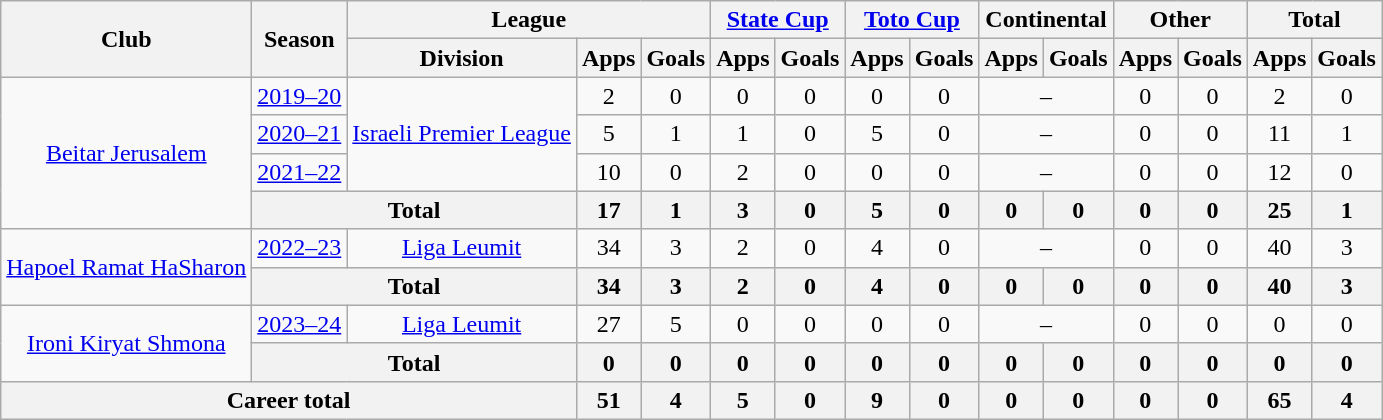<table class="wikitable" style="text-align: center">
<tr>
<th rowspan="2">Club</th>
<th rowspan="2">Season</th>
<th colspan="3">League</th>
<th colspan="2"><a href='#'>State Cup</a></th>
<th colspan="2"><a href='#'>Toto Cup</a></th>
<th colspan="2">Continental</th>
<th colspan="2">Other</th>
<th colspan="2">Total</th>
</tr>
<tr>
<th>Division</th>
<th>Apps</th>
<th>Goals</th>
<th>Apps</th>
<th>Goals</th>
<th>Apps</th>
<th>Goals</th>
<th>Apps</th>
<th>Goals</th>
<th>Apps</th>
<th>Goals</th>
<th>Apps</th>
<th>Goals</th>
</tr>
<tr>
<td rowspan="4"><a href='#'>Beitar Jerusalem</a></td>
<td><a href='#'>2019–20</a></td>
<td rowspan="3"><a href='#'>Israeli Premier League</a></td>
<td>2</td>
<td>0</td>
<td>0</td>
<td>0</td>
<td>0</td>
<td>0</td>
<td colspan="2">–</td>
<td>0</td>
<td>0</td>
<td>2</td>
<td>0</td>
</tr>
<tr>
<td><a href='#'>2020–21</a></td>
<td>5</td>
<td>1</td>
<td>1</td>
<td>0</td>
<td>5</td>
<td>0</td>
<td colspan="2">–</td>
<td>0</td>
<td>0</td>
<td>11</td>
<td>1</td>
</tr>
<tr>
<td><a href='#'>2021–22</a></td>
<td>10</td>
<td>0</td>
<td>2</td>
<td>0</td>
<td>0</td>
<td>0</td>
<td colspan="2">–</td>
<td>0</td>
<td>0</td>
<td>12</td>
<td>0</td>
</tr>
<tr>
<th colspan="2">Total</th>
<th>17</th>
<th>1</th>
<th>3</th>
<th>0</th>
<th>5</th>
<th>0</th>
<th>0</th>
<th>0</th>
<th>0</th>
<th>0</th>
<th>25</th>
<th>1</th>
</tr>
<tr>
<td rowspan="2"><a href='#'>Hapoel Ramat HaSharon</a></td>
<td><a href='#'>2022–23</a></td>
<td rowspan="1"><a href='#'>Liga Leumit</a></td>
<td>34</td>
<td>3</td>
<td>2</td>
<td>0</td>
<td>4</td>
<td>0</td>
<td colspan="2">–</td>
<td>0</td>
<td>0</td>
<td>40</td>
<td>3</td>
</tr>
<tr>
<th colspan="2">Total</th>
<th>34</th>
<th>3</th>
<th>2</th>
<th>0</th>
<th>4</th>
<th>0</th>
<th>0</th>
<th>0</th>
<th>0</th>
<th>0</th>
<th>40</th>
<th>3</th>
</tr>
<tr>
<td rowspan="2"><a href='#'>Ironi Kiryat Shmona</a></td>
<td><a href='#'>2023–24</a></td>
<td rowspan="1"><a href='#'>Liga Leumit</a></td>
<td>27</td>
<td>5</td>
<td>0</td>
<td>0</td>
<td>0</td>
<td>0</td>
<td colspan="2">–</td>
<td>0</td>
<td>0</td>
<td>0</td>
<td>0</td>
</tr>
<tr>
<th colspan="2">Total</th>
<th>0</th>
<th>0</th>
<th>0</th>
<th>0</th>
<th>0</th>
<th>0</th>
<th>0</th>
<th>0</th>
<th>0</th>
<th>0</th>
<th>0</th>
<th>0</th>
</tr>
<tr>
<th colspan="3"><strong>Career total</strong></th>
<th>51</th>
<th>4</th>
<th>5</th>
<th>0</th>
<th>9</th>
<th>0</th>
<th>0</th>
<th>0</th>
<th>0</th>
<th>0</th>
<th>65</th>
<th>4</th>
</tr>
</table>
